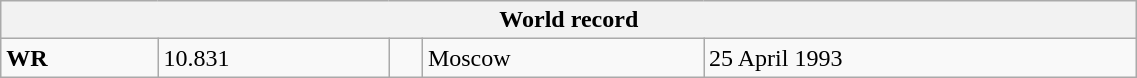<table class="wikitable" width=60%>
<tr>
<th colspan=5>World record</th>
</tr>
<tr>
<td><strong>WR</strong></td>
<td>10.831</td>
<td></td>
<td>Moscow </td>
<td>25 April 1993</td>
</tr>
</table>
